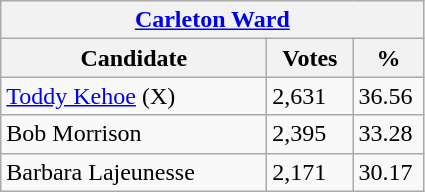<table class="wikitable">
<tr>
<th colspan="3"><a href='#'>Carleton Ward</a></th>
</tr>
<tr>
<th style="width: 170px">Candidate</th>
<th style="width: 50px">Votes</th>
<th style="width: 40px">%</th>
</tr>
<tr>
<td><a href='#'>Toddy Kehoe</a> (X)</td>
<td>2,631</td>
<td>36.56</td>
</tr>
<tr>
<td>Bob Morrison</td>
<td>2,395</td>
<td>33.28</td>
</tr>
<tr>
<td>Barbara Lajeunesse</td>
<td>2,171</td>
<td>30.17</td>
</tr>
</table>
